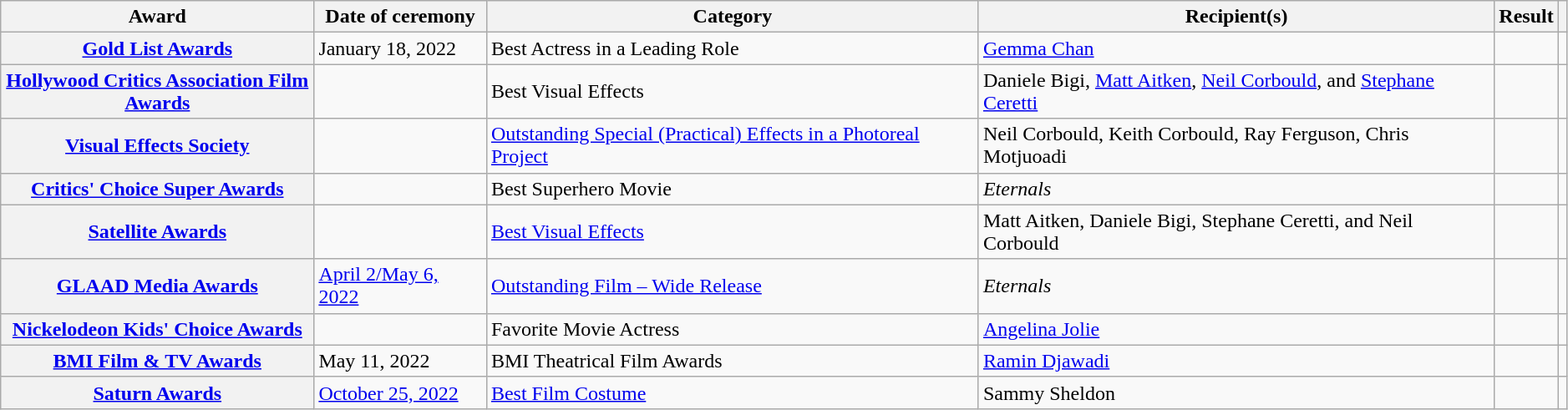<table class="wikitable sortable plainrowheaders" style="width: 99%">
<tr>
<th scope="col" style="width: 20%;">Award</th>
<th scope="col">Date of ceremony</th>
<th scope="col">Category</th>
<th scope="col">Recipient(s)</th>
<th scope="col">Result</th>
<th scope="col" class="unsortable"></th>
</tr>
<tr>
<th scope="row" style="text-align: center;"><a href='#'>Gold List Awards</a></th>
<td>January 18, 2022</td>
<td>Best Actress in a Leading Role</td>
<td><a href='#'>Gemma Chan</a></td>
<td></td>
<td style="text-align: center;"></td>
</tr>
<tr>
<th scope="row" style="text-align: center;"><a href='#'>Hollywood Critics Association Film Awards</a></th>
<td><a href='#'></a></td>
<td>Best Visual Effects</td>
<td>Daniele Bigi, <a href='#'>Matt Aitken</a>, <a href='#'>Neil Corbould</a>, and <a href='#'>Stephane Ceretti</a></td>
<td></td>
<td style="text-align: center;"></td>
</tr>
<tr>
<th scope="row" style="text-align: center;"><a href='#'>Visual Effects Society</a></th>
<td><a href='#'></a></td>
<td><a href='#'>Outstanding Special (Practical) Effects in a Photoreal Project</a></td>
<td>Neil Corbould, Keith Corbould, Ray Ferguson, Chris Motjuoadi</td>
<td></td>
<td style="text-align: center;"></td>
</tr>
<tr>
<th scope="row" style="text-align:center;"><a href='#'>Critics' Choice Super Awards</a></th>
<td><a href='#'></a></td>
<td>Best Superhero Movie</td>
<td><em>Eternals</em></td>
<td></td>
<td style="text-align:center;"></td>
</tr>
<tr>
<th scope="row" style="text-align: center;"><a href='#'>Satellite Awards</a></th>
<td><a href='#'></a></td>
<td><a href='#'>Best Visual Effects</a></td>
<td>Matt Aitken, Daniele Bigi, Stephane Ceretti, and Neil Corbould</td>
<td></td>
<td style="text-align: center;"></td>
</tr>
<tr>
<th scope="row" style="text-align: center;"><a href='#'>GLAAD Media Awards</a></th>
<td><a href='#'>April 2/May 6, 2022</a></td>
<td><a href='#'>Outstanding Film – Wide Release</a></td>
<td><em>Eternals</em></td>
<td></td>
<td style="text-align: center;"></td>
</tr>
<tr>
<th scope="row" style="text-align: center;"><a href='#'>Nickelodeon Kids' Choice Awards</a></th>
<td><a href='#'></a></td>
<td>Favorite Movie Actress</td>
<td><a href='#'>Angelina Jolie</a></td>
<td></td>
<td style="text-align: center;"></td>
</tr>
<tr>
<th scope="row" style="text-align: center;"><a href='#'>BMI Film & TV Awards</a></th>
<td>May 11, 2022</td>
<td>BMI Theatrical Film Awards</td>
<td><a href='#'>Ramin Djawadi</a></td>
<td></td>
<td style="text-align: center;"></td>
</tr>
<tr>
<th scope="row" style="text-align: center;"><a href='#'>Saturn Awards</a></th>
<td><a href='#'>October 25, 2022</a></td>
<td><a href='#'>Best Film Costume</a></td>
<td>Sammy Sheldon</td>
<td></td>
<td style="text-align: center;"></td>
</tr>
</table>
